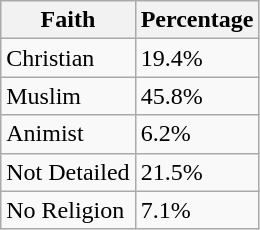<table class="wikitable">
<tr>
<th>Faith</th>
<th>Percentage</th>
</tr>
<tr>
<td>Christian</td>
<td>19.4%</td>
</tr>
<tr>
<td>Muslim</td>
<td>45.8%</td>
</tr>
<tr>
<td>Animist</td>
<td>6.2%</td>
</tr>
<tr>
<td>Not Detailed</td>
<td>21.5%</td>
</tr>
<tr>
<td>No Religion</td>
<td>7.1%</td>
</tr>
</table>
